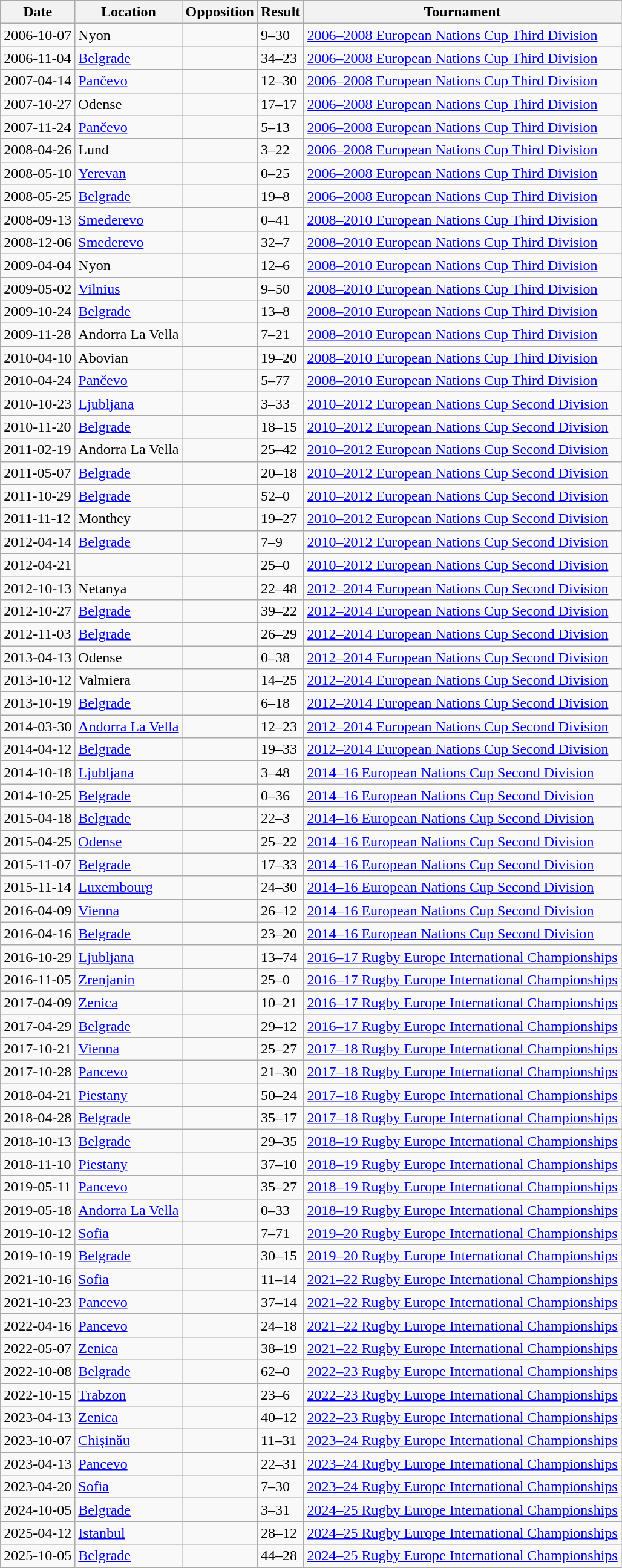<table class="wikitable sortable" style="border:1px solid #CCCCCC">
<tr align="left">
<th>Date</th>
<th>Location</th>
<th>Opposition</th>
<th>Result</th>
<th>Tournament</th>
</tr>
<tr>
<td>2006-10-07</td>
<td>Nyon</td>
<td></td>
<td>9–30</td>
<td><a href='#'>2006–2008 European Nations Cup Third Division</a></td>
</tr>
<tr>
<td>2006-11-04</td>
<td><a href='#'>Belgrade</a></td>
<td></td>
<td>34–23</td>
<td><a href='#'>2006–2008 European Nations Cup Third Division</a></td>
</tr>
<tr>
<td>2007-04-14</td>
<td><a href='#'>Pančevo</a></td>
<td></td>
<td>12–30</td>
<td><a href='#'>2006–2008 European Nations Cup Third Division</a></td>
</tr>
<tr>
<td>2007-10-27</td>
<td>Odense</td>
<td></td>
<td>17–17</td>
<td><a href='#'>2006–2008 European Nations Cup Third Division</a></td>
</tr>
<tr>
<td>2007-11-24</td>
<td><a href='#'>Pančevo</a></td>
<td></td>
<td>5–13</td>
<td><a href='#'>2006–2008 European Nations Cup Third Division</a></td>
</tr>
<tr>
<td>2008-04-26</td>
<td>Lund</td>
<td></td>
<td>3–22</td>
<td><a href='#'>2006–2008 European Nations Cup Third Division</a></td>
</tr>
<tr>
<td>2008-05-10</td>
<td><a href='#'>Yerevan</a></td>
<td></td>
<td>0–25</td>
<td><a href='#'>2006–2008 European Nations Cup Third Division</a></td>
</tr>
<tr>
<td>2008-05-25</td>
<td><a href='#'>Belgrade</a></td>
<td></td>
<td>19–8</td>
<td><a href='#'>2006–2008 European Nations Cup Third Division</a></td>
</tr>
<tr>
<td>2008-09-13</td>
<td><a href='#'>Smederevo</a></td>
<td></td>
<td>0–41</td>
<td><a href='#'>2008–2010 European Nations Cup Third Division</a></td>
</tr>
<tr>
<td>2008-12-06</td>
<td><a href='#'>Smederevo</a></td>
<td></td>
<td>32–7</td>
<td><a href='#'>2008–2010 European Nations Cup Third Division</a></td>
</tr>
<tr>
<td>2009-04-04</td>
<td>Nyon</td>
<td></td>
<td>12–6</td>
<td><a href='#'>2008–2010 European Nations Cup Third Division</a></td>
</tr>
<tr>
<td>2009-05-02</td>
<td><a href='#'>Vilnius</a></td>
<td></td>
<td>9–50</td>
<td><a href='#'>2008–2010 European Nations Cup Third Division</a></td>
</tr>
<tr>
<td>2009-10-24</td>
<td><a href='#'>Belgrade</a></td>
<td></td>
<td>13–8</td>
<td><a href='#'>2008–2010 European Nations Cup Third Division</a></td>
</tr>
<tr>
<td>2009-11-28</td>
<td>Andorra La Vella</td>
<td></td>
<td>7–21</td>
<td><a href='#'>2008–2010 European Nations Cup Third Division</a></td>
</tr>
<tr>
<td>2010-04-10</td>
<td>Abovian</td>
<td></td>
<td>19–20</td>
<td><a href='#'>2008–2010 European Nations Cup Third Division</a></td>
</tr>
<tr>
<td>2010-04-24</td>
<td><a href='#'>Pančevo</a></td>
<td></td>
<td>5–77</td>
<td><a href='#'>2008–2010 European Nations Cup Third Division</a></td>
</tr>
<tr>
<td>2010-10-23</td>
<td><a href='#'>Ljubljana</a></td>
<td></td>
<td>3–33</td>
<td><a href='#'>2010–2012 European Nations Cup Second Division</a></td>
</tr>
<tr>
<td>2010-11-20</td>
<td><a href='#'>Belgrade</a></td>
<td></td>
<td>18–15</td>
<td><a href='#'>2010–2012 European Nations Cup Second Division</a></td>
</tr>
<tr>
<td>2011-02-19</td>
<td>Andorra La Vella</td>
<td></td>
<td>25–42</td>
<td><a href='#'>2010–2012 European Nations Cup Second Division</a></td>
</tr>
<tr>
<td>2011-05-07</td>
<td><a href='#'>Belgrade</a></td>
<td></td>
<td>20–18</td>
<td><a href='#'>2010–2012 European Nations Cup Second Division</a></td>
</tr>
<tr>
<td>2011-10-29</td>
<td><a href='#'>Belgrade</a></td>
<td></td>
<td>52–0</td>
<td><a href='#'>2010–2012 European Nations Cup Second Division</a></td>
</tr>
<tr>
<td>2011-11-12</td>
<td>Monthey</td>
<td></td>
<td>19–27</td>
<td><a href='#'>2010–2012 European Nations Cup Second Division</a></td>
</tr>
<tr>
<td>2012-04-14</td>
<td><a href='#'>Belgrade</a></td>
<td></td>
<td>7–9</td>
<td><a href='#'>2010–2012 European Nations Cup Second Division</a></td>
</tr>
<tr>
<td>2012-04-21</td>
<td></td>
<td></td>
<td>25–0</td>
<td><a href='#'>2010–2012 European Nations Cup Second Division</a></td>
</tr>
<tr>
<td>2012-10-13</td>
<td>Netanya</td>
<td></td>
<td>22–48</td>
<td><a href='#'>2012–2014 European Nations Cup Second Division</a></td>
</tr>
<tr>
<td>2012-10-27</td>
<td><a href='#'>Belgrade</a></td>
<td></td>
<td>39–22</td>
<td><a href='#'>2012–2014 European Nations Cup Second Division</a></td>
</tr>
<tr>
<td>2012-11-03</td>
<td><a href='#'>Belgrade</a></td>
<td></td>
<td>26–29</td>
<td><a href='#'>2012–2014 European Nations Cup Second Division</a></td>
</tr>
<tr>
<td>2013-04-13</td>
<td>Odense</td>
<td></td>
<td>0–38</td>
<td><a href='#'>2012–2014 European Nations Cup Second Division</a></td>
</tr>
<tr>
<td>2013-10-12</td>
<td>Valmiera</td>
<td></td>
<td>14–25</td>
<td><a href='#'>2012–2014 European Nations Cup Second Division</a></td>
</tr>
<tr>
<td>2013-10-19</td>
<td><a href='#'>Belgrade</a></td>
<td></td>
<td>6–18</td>
<td><a href='#'>2012–2014 European Nations Cup Second Division</a></td>
</tr>
<tr>
<td>2014-03-30</td>
<td><a href='#'>Andorra La Vella</a></td>
<td></td>
<td>12–23</td>
<td><a href='#'>2012–2014 European Nations Cup Second Division</a></td>
</tr>
<tr>
<td>2014-04-12</td>
<td><a href='#'>Belgrade</a></td>
<td></td>
<td>19–33</td>
<td><a href='#'>2012–2014 European Nations Cup Second Division</a></td>
</tr>
<tr>
<td>2014-10-18</td>
<td><a href='#'>Ljubljana</a></td>
<td></td>
<td>3–48</td>
<td><a href='#'>2014–16 European Nations Cup Second Division</a></td>
</tr>
<tr>
<td>2014-10-25</td>
<td><a href='#'>Belgrade</a></td>
<td></td>
<td>0–36</td>
<td><a href='#'>2014–16 European Nations Cup Second Division</a></td>
</tr>
<tr>
<td>2015-04-18</td>
<td><a href='#'>Belgrade</a></td>
<td></td>
<td>22–3</td>
<td><a href='#'>2014–16 European Nations Cup Second Division</a></td>
</tr>
<tr>
<td>2015-04-25</td>
<td><a href='#'>Odense</a></td>
<td></td>
<td>25–22</td>
<td><a href='#'>2014–16 European Nations Cup Second Division</a></td>
</tr>
<tr>
<td>2015-11-07</td>
<td><a href='#'>Belgrade</a></td>
<td></td>
<td>17–33</td>
<td><a href='#'>2014–16 European Nations Cup Second Division</a></td>
</tr>
<tr>
<td>2015-11-14</td>
<td><a href='#'>Luxembourg</a></td>
<td></td>
<td>24–30</td>
<td><a href='#'>2014–16 European Nations Cup Second Division</a></td>
</tr>
<tr>
<td>2016-04-09</td>
<td><a href='#'>Vienna</a></td>
<td></td>
<td>26–12</td>
<td><a href='#'>2014–16 European Nations Cup Second Division</a></td>
</tr>
<tr>
<td>2016-04-16</td>
<td><a href='#'>Belgrade</a></td>
<td></td>
<td>23–20</td>
<td><a href='#'>2014–16 European Nations Cup Second Division</a></td>
</tr>
<tr>
<td>2016-10-29</td>
<td><a href='#'>Ljubljana</a></td>
<td></td>
<td>13–74</td>
<td><a href='#'>2016–17 Rugby Europe International Championships</a></td>
</tr>
<tr>
<td>2016-11-05</td>
<td><a href='#'>Zrenjanin</a></td>
<td></td>
<td>25–0</td>
<td><a href='#'>2016–17 Rugby Europe International Championships</a></td>
</tr>
<tr>
<td>2017-04-09</td>
<td><a href='#'>Zenica</a></td>
<td></td>
<td>10–21</td>
<td><a href='#'>2016–17 Rugby Europe International Championships</a></td>
</tr>
<tr>
<td>2017-04-29</td>
<td><a href='#'>Belgrade</a></td>
<td></td>
<td>29–12</td>
<td><a href='#'>2016–17 Rugby Europe International Championships</a></td>
</tr>
<tr>
<td>2017-10-21</td>
<td><a href='#'>Vienna</a></td>
<td></td>
<td>25–27</td>
<td><a href='#'>2017–18 Rugby Europe International Championships</a></td>
</tr>
<tr>
<td>2017-10-28</td>
<td><a href='#'>Pancevo</a></td>
<td></td>
<td>21–30</td>
<td><a href='#'>2017–18 Rugby Europe International Championships</a></td>
</tr>
<tr>
<td>2018-04-21</td>
<td><a href='#'>Piestany</a></td>
<td></td>
<td>50–24</td>
<td><a href='#'>2017–18 Rugby Europe International Championships</a></td>
</tr>
<tr>
<td>2018-04-28</td>
<td><a href='#'>Belgrade</a></td>
<td></td>
<td>35–17</td>
<td><a href='#'>2017–18 Rugby Europe International Championships</a></td>
</tr>
<tr>
<td>2018-10-13</td>
<td><a href='#'>Belgrade</a></td>
<td></td>
<td>29–35</td>
<td><a href='#'>2018–19 Rugby Europe International Championships</a></td>
</tr>
<tr>
<td>2018-11-10</td>
<td><a href='#'>Piestany</a></td>
<td></td>
<td>37–10</td>
<td><a href='#'>2018–19 Rugby Europe International Championships</a></td>
</tr>
<tr>
<td>2019-05-11</td>
<td><a href='#'>Pancevo</a></td>
<td></td>
<td>35–27</td>
<td><a href='#'>2018–19 Rugby Europe International Championships</a></td>
</tr>
<tr>
<td>2019-05-18</td>
<td><a href='#'>Andorra La Vella</a></td>
<td></td>
<td>0–33</td>
<td><a href='#'>2018–19 Rugby Europe International Championships</a></td>
</tr>
<tr>
<td>2019-10-12</td>
<td><a href='#'>Sofia</a></td>
<td></td>
<td>7–71</td>
<td><a href='#'>2019–20 Rugby Europe International Championships</a></td>
</tr>
<tr>
<td>2019-10-19</td>
<td><a href='#'>Belgrade</a></td>
<td></td>
<td>30–15</td>
<td><a href='#'>2019–20 Rugby Europe International Championships</a></td>
</tr>
<tr>
<td>2021-10-16</td>
<td><a href='#'>Sofia</a></td>
<td></td>
<td>11–14</td>
<td><a href='#'>2021–22 Rugby Europe International Championships</a></td>
</tr>
<tr>
<td>2021-10-23</td>
<td><a href='#'>Pancevo</a></td>
<td></td>
<td>37–14</td>
<td><a href='#'>2021–22 Rugby Europe International Championships</a></td>
</tr>
<tr>
<td>2022-04-16</td>
<td><a href='#'>Pancevo</a></td>
<td></td>
<td>24–18</td>
<td><a href='#'>2021–22 Rugby Europe International Championships</a></td>
</tr>
<tr>
<td>2022-05-07</td>
<td><a href='#'>Zenica</a></td>
<td></td>
<td>38–19</td>
<td><a href='#'>2021–22 Rugby Europe International Championships</a></td>
</tr>
<tr>
<td>2022-10-08</td>
<td><a href='#'>Belgrade</a></td>
<td></td>
<td>62–0</td>
<td><a href='#'>2022–23 Rugby Europe International Championships</a></td>
</tr>
<tr>
<td>2022-10-15</td>
<td><a href='#'>Trabzon</a></td>
<td></td>
<td>23–6</td>
<td><a href='#'>2022–23 Rugby Europe International Championships</a></td>
</tr>
<tr>
<td>2023-04-13</td>
<td><a href='#'>Zenica</a></td>
<td></td>
<td>40–12</td>
<td><a href='#'>2022–23 Rugby Europe International Championships</a></td>
</tr>
<tr>
<td>2023-10-07</td>
<td><a href='#'>Chişinău</a></td>
<td></td>
<td>11–31</td>
<td><a href='#'>2023–24 Rugby Europe International Championships</a></td>
</tr>
<tr>
<td>2023-04-13</td>
<td><a href='#'>Pancevo</a></td>
<td></td>
<td>22–31</td>
<td><a href='#'>2023–24 Rugby Europe International Championships</a></td>
</tr>
<tr>
<td>2023-04-20</td>
<td><a href='#'>Sofia</a></td>
<td></td>
<td>7–30</td>
<td><a href='#'>2023–24 Rugby Europe International Championships</a></td>
</tr>
<tr>
<td>2024-10-05</td>
<td><a href='#'>Belgrade</a></td>
<td></td>
<td>3–31</td>
<td><a href='#'>2024–25 Rugby Europe International Championships</a></td>
</tr>
<tr>
<td>2025-04-12</td>
<td><a href='#'>Istanbul</a></td>
<td></td>
<td>28–12</td>
<td><a href='#'>2024–25 Rugby Europe International Championships</a></td>
</tr>
<tr>
<td>2025-10-05</td>
<td><a href='#'>Belgrade</a></td>
<td></td>
<td>44–28</td>
<td><a href='#'>2024–25 Rugby Europe International Championships</a></td>
</tr>
</table>
